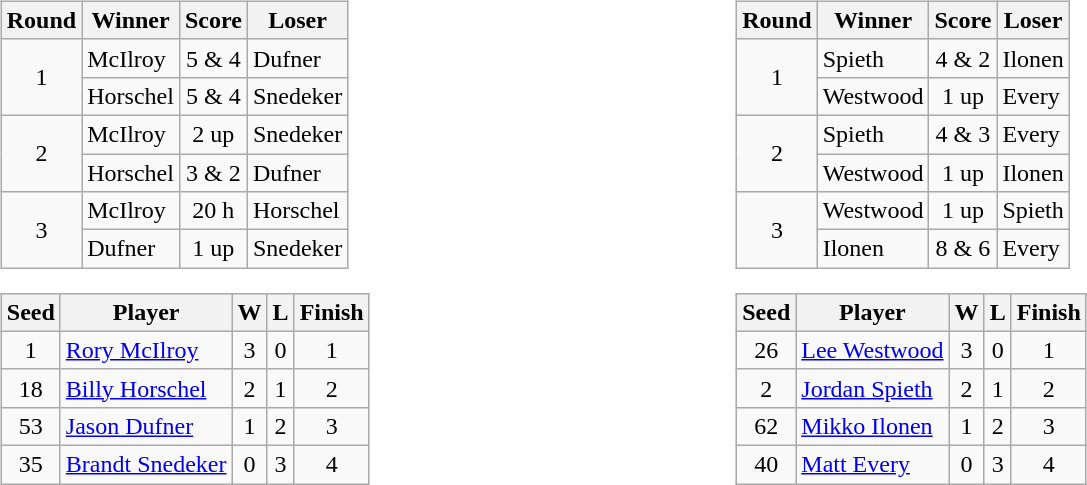<table style="width: 60em">
<tr>
<td><br><table class="wikitable">
<tr>
<th>Round</th>
<th>Winner</th>
<th>Score</th>
<th>Loser</th>
</tr>
<tr>
<td align=center rowspan=2>1</td>
<td>McIlroy</td>
<td align=center>5 & 4</td>
<td>Dufner</td>
</tr>
<tr>
<td>Horschel</td>
<td align=center>5 & 4</td>
<td>Snedeker</td>
</tr>
<tr>
<td align=center rowspan=2>2</td>
<td>McIlroy</td>
<td align=center>2 up</td>
<td>Snedeker</td>
</tr>
<tr>
<td>Horschel</td>
<td align=center>3 & 2</td>
<td>Dufner</td>
</tr>
<tr>
<td align=center rowspan=2>3</td>
<td>McIlroy</td>
<td align=center>20 h</td>
<td>Horschel</td>
</tr>
<tr>
<td>Dufner</td>
<td align=center>1 up</td>
<td>Snedeker</td>
</tr>
</table>
<table class="wikitable" style="text-align:center">
<tr>
<th>Seed</th>
<th>Player</th>
<th>W</th>
<th>L</th>
<th>Finish</th>
</tr>
<tr>
<td>1</td>
<td align=left> <a href='#'>Rory McIlroy</a></td>
<td>3</td>
<td>0</td>
<td>1</td>
</tr>
<tr>
<td>18</td>
<td align=left> <a href='#'>Billy Horschel</a></td>
<td>2</td>
<td>1</td>
<td>2</td>
</tr>
<tr>
<td>53</td>
<td align=left> <a href='#'>Jason Dufner</a></td>
<td>1</td>
<td>2</td>
<td>3</td>
</tr>
<tr>
<td>35</td>
<td align=left> <a href='#'>Brandt Snedeker</a></td>
<td>0</td>
<td>3</td>
<td>4</td>
</tr>
</table>
</td>
<td><br><table class="wikitable">
<tr>
<th>Round</th>
<th>Winner</th>
<th>Score</th>
<th>Loser</th>
</tr>
<tr>
<td align=center rowspan=2>1</td>
<td>Spieth</td>
<td align=center>4 & 2</td>
<td>Ilonen</td>
</tr>
<tr>
<td>Westwood</td>
<td align=center>1 up</td>
<td>Every</td>
</tr>
<tr>
<td align=center rowspan=2>2</td>
<td>Spieth</td>
<td align=center>4 & 3</td>
<td>Every</td>
</tr>
<tr>
<td>Westwood</td>
<td align=center>1 up</td>
<td>Ilonen</td>
</tr>
<tr>
<td align=center rowspan=2>3</td>
<td>Westwood</td>
<td align=center>1 up</td>
<td>Spieth</td>
</tr>
<tr>
<td>Ilonen</td>
<td align=center>8 & 6</td>
<td>Every</td>
</tr>
</table>
<table class="wikitable" style="text-align:center">
<tr>
<th>Seed</th>
<th>Player</th>
<th>W</th>
<th>L</th>
<th>Finish</th>
</tr>
<tr>
<td>26</td>
<td align=left> <a href='#'>Lee Westwood</a></td>
<td>3</td>
<td>0</td>
<td>1</td>
</tr>
<tr>
<td>2</td>
<td align=left> <a href='#'>Jordan Spieth</a></td>
<td>2</td>
<td>1</td>
<td>2</td>
</tr>
<tr>
<td>62</td>
<td align=left> <a href='#'>Mikko Ilonen</a></td>
<td>1</td>
<td>2</td>
<td>3</td>
</tr>
<tr>
<td>40</td>
<td align=left> <a href='#'>Matt Every</a></td>
<td>0</td>
<td>3</td>
<td>4</td>
</tr>
</table>
</td>
</tr>
</table>
